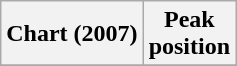<table class="wikitable sortable plainrowheaders">
<tr>
<th>Chart (2007)</th>
<th>Peak<br>position</th>
</tr>
<tr>
</tr>
</table>
